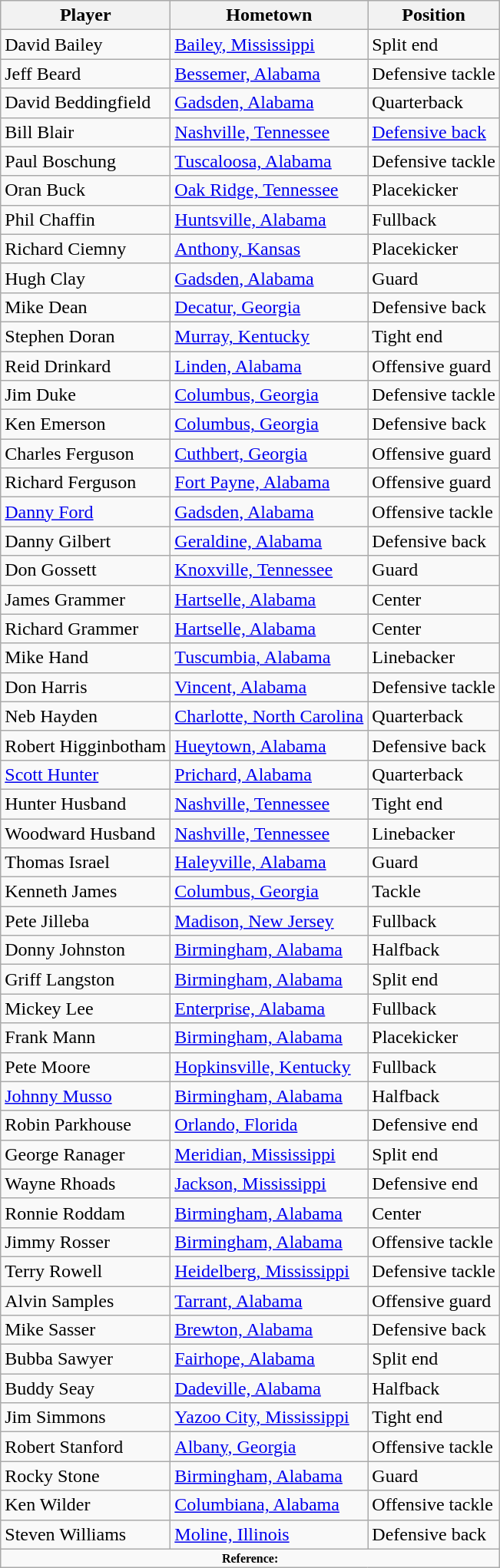<table class="wikitable" border="1">
<tr ;>
<th>Player</th>
<th>Hometown</th>
<th>Position</th>
</tr>
<tr>
<td>David Bailey</td>
<td><a href='#'>Bailey, Mississippi</a></td>
<td>Split end</td>
</tr>
<tr>
<td>Jeff Beard</td>
<td><a href='#'>Bessemer, Alabama</a></td>
<td>Defensive tackle</td>
</tr>
<tr>
<td>David Beddingfield</td>
<td><a href='#'>Gadsden, Alabama</a></td>
<td>Quarterback</td>
</tr>
<tr>
<td>Bill Blair</td>
<td><a href='#'>Nashville, Tennessee</a></td>
<td><a href='#'>Defensive back</a></td>
</tr>
<tr>
<td>Paul Boschung</td>
<td><a href='#'>Tuscaloosa, Alabama</a></td>
<td>Defensive tackle</td>
</tr>
<tr>
<td>Oran Buck</td>
<td><a href='#'>Oak Ridge, Tennessee</a></td>
<td>Placekicker</td>
</tr>
<tr>
<td>Phil Chaffin</td>
<td><a href='#'>Huntsville, Alabama</a></td>
<td>Fullback</td>
</tr>
<tr>
<td>Richard Ciemny</td>
<td><a href='#'>Anthony, Kansas</a></td>
<td>Placekicker</td>
</tr>
<tr>
<td>Hugh Clay</td>
<td><a href='#'>Gadsden, Alabama</a></td>
<td>Guard</td>
</tr>
<tr>
<td>Mike Dean</td>
<td><a href='#'>Decatur, Georgia</a></td>
<td>Defensive back</td>
</tr>
<tr>
<td>Stephen Doran</td>
<td><a href='#'>Murray, Kentucky</a></td>
<td>Tight end</td>
</tr>
<tr>
<td>Reid Drinkard</td>
<td><a href='#'>Linden, Alabama</a></td>
<td>Offensive guard</td>
</tr>
<tr>
<td>Jim Duke</td>
<td><a href='#'>Columbus, Georgia</a></td>
<td>Defensive tackle</td>
</tr>
<tr>
<td>Ken Emerson</td>
<td><a href='#'>Columbus, Georgia</a></td>
<td>Defensive back</td>
</tr>
<tr>
<td>Charles Ferguson</td>
<td><a href='#'>Cuthbert, Georgia</a></td>
<td>Offensive guard</td>
</tr>
<tr>
<td>Richard Ferguson</td>
<td><a href='#'>Fort Payne, Alabama</a></td>
<td>Offensive guard</td>
</tr>
<tr>
<td><a href='#'>Danny Ford</a></td>
<td><a href='#'>Gadsden, Alabama</a></td>
<td>Offensive tackle</td>
</tr>
<tr>
<td>Danny Gilbert</td>
<td><a href='#'>Geraldine, Alabama</a></td>
<td>Defensive back</td>
</tr>
<tr>
<td>Don Gossett</td>
<td><a href='#'>Knoxville, Tennessee</a></td>
<td>Guard</td>
</tr>
<tr>
<td>James Grammer</td>
<td><a href='#'>Hartselle, Alabama</a></td>
<td>Center</td>
</tr>
<tr>
<td>Richard Grammer</td>
<td><a href='#'>Hartselle, Alabama</a></td>
<td>Center</td>
</tr>
<tr>
<td>Mike Hand</td>
<td><a href='#'>Tuscumbia, Alabama</a></td>
<td>Linebacker</td>
</tr>
<tr>
<td>Don Harris</td>
<td><a href='#'>Vincent, Alabama</a></td>
<td>Defensive tackle</td>
</tr>
<tr>
<td>Neb Hayden</td>
<td><a href='#'>Charlotte, North Carolina</a></td>
<td>Quarterback</td>
</tr>
<tr>
<td>Robert Higginbotham</td>
<td><a href='#'>Hueytown, Alabama</a></td>
<td>Defensive back</td>
</tr>
<tr>
<td><a href='#'>Scott Hunter</a></td>
<td><a href='#'>Prichard, Alabama</a></td>
<td>Quarterback</td>
</tr>
<tr>
<td>Hunter Husband</td>
<td><a href='#'>Nashville, Tennessee</a></td>
<td>Tight end</td>
</tr>
<tr>
<td>Woodward Husband</td>
<td><a href='#'>Nashville, Tennessee</a></td>
<td>Linebacker</td>
</tr>
<tr>
<td>Thomas Israel</td>
<td><a href='#'>Haleyville, Alabama</a></td>
<td>Guard</td>
</tr>
<tr>
<td>Kenneth James</td>
<td><a href='#'>Columbus, Georgia</a></td>
<td>Tackle</td>
</tr>
<tr>
<td>Pete Jilleba</td>
<td><a href='#'>Madison, New Jersey</a></td>
<td>Fullback</td>
</tr>
<tr>
<td>Donny Johnston</td>
<td><a href='#'>Birmingham, Alabama</a></td>
<td>Halfback</td>
</tr>
<tr>
<td>Griff Langston</td>
<td><a href='#'>Birmingham, Alabama</a></td>
<td>Split end</td>
</tr>
<tr>
<td>Mickey Lee</td>
<td><a href='#'>Enterprise, Alabama</a></td>
<td>Fullback</td>
</tr>
<tr>
<td>Frank Mann</td>
<td><a href='#'>Birmingham, Alabama</a></td>
<td>Placekicker</td>
</tr>
<tr>
<td>Pete Moore</td>
<td><a href='#'>Hopkinsville, Kentucky</a></td>
<td>Fullback</td>
</tr>
<tr>
<td><a href='#'>Johnny Musso</a></td>
<td><a href='#'>Birmingham, Alabama</a></td>
<td>Halfback</td>
</tr>
<tr>
<td>Robin Parkhouse</td>
<td><a href='#'>Orlando, Florida</a></td>
<td>Defensive end</td>
</tr>
<tr>
<td>George Ranager</td>
<td><a href='#'>Meridian, Mississippi</a></td>
<td>Split end</td>
</tr>
<tr>
<td>Wayne Rhoads</td>
<td><a href='#'>Jackson, Mississippi</a></td>
<td>Defensive end</td>
</tr>
<tr>
<td>Ronnie Roddam</td>
<td><a href='#'>Birmingham, Alabama</a></td>
<td>Center</td>
</tr>
<tr>
<td>Jimmy Rosser</td>
<td><a href='#'>Birmingham, Alabama</a></td>
<td>Offensive tackle</td>
</tr>
<tr>
<td>Terry Rowell</td>
<td><a href='#'>Heidelberg, Mississippi</a></td>
<td>Defensive tackle</td>
</tr>
<tr>
<td>Alvin Samples</td>
<td><a href='#'>Tarrant, Alabama</a></td>
<td>Offensive guard</td>
</tr>
<tr>
<td>Mike Sasser</td>
<td><a href='#'>Brewton, Alabama</a></td>
<td>Defensive back</td>
</tr>
<tr>
<td>Bubba Sawyer</td>
<td><a href='#'>Fairhope, Alabama</a></td>
<td>Split end</td>
</tr>
<tr>
<td>Buddy Seay</td>
<td><a href='#'>Dadeville, Alabama</a></td>
<td>Halfback</td>
</tr>
<tr>
<td>Jim Simmons</td>
<td><a href='#'>Yazoo City, Mississippi</a></td>
<td>Tight end</td>
</tr>
<tr>
<td>Robert Stanford</td>
<td><a href='#'>Albany, Georgia</a></td>
<td>Offensive tackle</td>
</tr>
<tr>
<td>Rocky Stone</td>
<td><a href='#'>Birmingham, Alabama</a></td>
<td>Guard</td>
</tr>
<tr>
<td>Ken Wilder</td>
<td><a href='#'>Columbiana, Alabama</a></td>
<td>Offensive tackle</td>
</tr>
<tr>
<td>Steven Williams</td>
<td><a href='#'>Moline, Illinois</a></td>
<td>Defensive back</td>
</tr>
<tr>
<td colspan="3" style="font-size: 8pt" align="center"><strong>Reference:</strong></td>
</tr>
</table>
